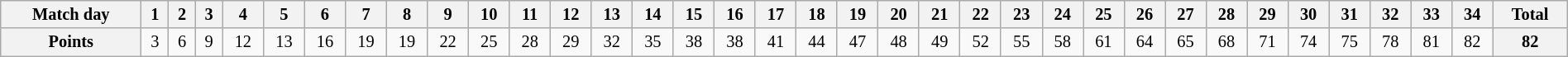<table class="wikitable" style="width:100%; font-size:85%;">
<tr valign=top>
<th align=center>Match day</th>
<th align=center>1</th>
<th align=center>2</th>
<th align=center>3</th>
<th align=center>4</th>
<th align=center>5</th>
<th align=center>6</th>
<th align=center>7</th>
<th align=center>8</th>
<th align=center>9</th>
<th align=center>10</th>
<th align=center>11</th>
<th align=center>12</th>
<th align=center>13</th>
<th align=center>14</th>
<th align=center>15</th>
<th align=center>16</th>
<th align=center>17</th>
<th align=center>18</th>
<th align=center>19</th>
<th align=center>20</th>
<th align=center>21</th>
<th align=center>22</th>
<th align=center>23</th>
<th align=center>24</th>
<th align=center>25</th>
<th align=center>26</th>
<th align=center>27</th>
<th align=center>28</th>
<th align=center>29</th>
<th align=center>30</th>
<th align=center>31</th>
<th align=center>32</th>
<th align=center>33</th>
<th align=center>34</th>
<th align=center>Total</th>
</tr>
<tr>
<th align=center>Points</th>
<td align=center>3</td>
<td align=center>6</td>
<td align=center>9</td>
<td align=center>12</td>
<td align=center>13</td>
<td align=center>16</td>
<td align=center>19</td>
<td align=center>19</td>
<td align=center>22</td>
<td align=center>25</td>
<td align=center>28</td>
<td align=center>29</td>
<td align=center>32</td>
<td align=center>35</td>
<td align=center>38</td>
<td align=center>38</td>
<td align=center>41</td>
<td align=center>44</td>
<td align=center>47</td>
<td align=center>48</td>
<td align=center>49</td>
<td align=center>52</td>
<td align=center>55</td>
<td align=center>58</td>
<td align=center>61</td>
<td align=center>64</td>
<td align=center>65</td>
<td align=center>68</td>
<td align=center>71</td>
<td align=center>74</td>
<td align=center>75</td>
<td align=center>78</td>
<td align=center>81</td>
<td align=center>82</td>
<th align="center">82</th>
</tr>
</table>
